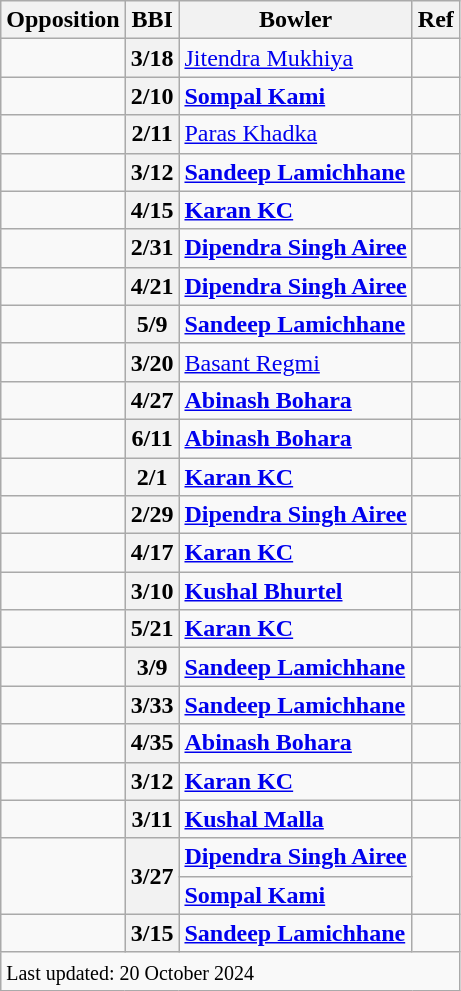<table class="wikitable plainrowheaders sortable">
<tr>
<th scope="col">Opposition</th>
<th scope="col">BBI</th>
<th scope="col">Bowler</th>
<th scope="col">Ref</th>
</tr>
<tr>
<td></td>
<th scope="row" style="text-align:center;"><strong>3/18</strong></th>
<td><a href='#'>Jitendra Mukhiya</a></td>
<td></td>
</tr>
<tr>
<td></td>
<th scope="row" style="text-align:center;"><strong>2/10</strong></th>
<td><strong><a href='#'>Sompal Kami</a></strong></td>
<td></td>
</tr>
<tr>
<td></td>
<th scope="row" style="text-align:center;"><strong>2/11</strong></th>
<td><a href='#'>Paras Khadka</a></td>
<td></td>
</tr>
<tr>
<td></td>
<th><strong>3/12</strong></th>
<td><strong><a href='#'>Sandeep Lamichhane</a></strong></td>
<td></td>
</tr>
<tr>
<td></td>
<th scope="row" style="text-align:center;"><strong>4/15</strong></th>
<td><strong><a href='#'>Karan KC</a></strong></td>
<td></td>
</tr>
<tr>
<td></td>
<th><strong>2/31</strong></th>
<td><strong><a href='#'>Dipendra Singh Airee</a></strong></td>
<td></td>
</tr>
<tr>
<td></td>
<th scope="row" style="text-align:center;"><strong>4/21</strong></th>
<td><strong><a href='#'>Dipendra Singh Airee</a></strong></td>
<td></td>
</tr>
<tr>
<td></td>
<th><strong>5/9</strong></th>
<td><strong><a href='#'>Sandeep Lamichhane</a></strong></td>
<td></td>
</tr>
<tr>
<td></td>
<th><strong>3/20</strong></th>
<td><a href='#'>Basant Regmi</a></td>
<td></td>
</tr>
<tr>
<td></td>
<th><strong>4/27</strong></th>
<td><strong><a href='#'>Abinash Bohara</a></strong></td>
<td></td>
</tr>
<tr>
<td></td>
<th><strong>6/11</strong></th>
<td><strong><a href='#'>Abinash Bohara</a></strong></td>
<td></td>
</tr>
<tr>
<td></td>
<th><strong>2/1</strong></th>
<td><strong><a href='#'>Karan KC</a></strong></td>
<td></td>
</tr>
<tr>
<td></td>
<th>2/29</th>
<td><strong><a href='#'>Dipendra Singh Airee</a></strong></td>
<td></td>
</tr>
<tr>
<td></td>
<th style="text-align:center;"><strong>4/17</strong></th>
<td><strong><a href='#'>Karan KC</a></strong></td>
<td></td>
</tr>
<tr>
<td></td>
<th scope="row" style="text-align:center;"><strong>3/10</strong></th>
<td><strong><a href='#'>Kushal Bhurtel</a></strong></td>
<td></td>
</tr>
<tr>
<td></td>
<th scope="row" style="text-align:center;"><strong>5/21</strong></th>
<td><strong><a href='#'>Karan KC</a></strong></td>
<td></td>
</tr>
<tr>
<td></td>
<th scope="row" style="text-align:center;"><strong>3/9</strong></th>
<td><strong><a href='#'>Sandeep Lamichhane</a></strong></td>
<td></td>
</tr>
<tr>
<td></td>
<th scope="row" style="text-align:center;"><strong>3/33</strong></th>
<td><strong><a href='#'>Sandeep Lamichhane</a></strong></td>
<td></td>
</tr>
<tr>
<td></td>
<th scope="row" style="text-align:center;"><strong>4/35</strong></th>
<td><strong><a href='#'>Abinash Bohara</a></strong></td>
<td></td>
</tr>
<tr>
<td></td>
<th scope="row" style="text-align:center;"><strong>3/12</strong></th>
<td><strong><a href='#'>Karan KC</a></strong></td>
<td></td>
</tr>
<tr>
<td></td>
<th scope="row" style="text-align:center;"><strong>3/11</strong></th>
<td><strong><a href='#'>Kushal Malla</a></strong></td>
<td></td>
</tr>
<tr>
<td rowspan=2></td>
<th scope="row" style="text-align:center;" rowspan=2><strong>3/27</strong></th>
<td><strong><a href='#'>Dipendra Singh Airee</a></strong></td>
<td rowspan=2></td>
</tr>
<tr>
<td><strong><a href='#'>Sompal Kami</a></strong></td>
</tr>
<tr>
<td></td>
<th scope="row" style="text-align:center;"><strong>3/15</strong></th>
<td><strong><a href='#'>Sandeep Lamichhane</a></strong></td>
<td></td>
</tr>
<tr>
<td colspan="4"><small>Last updated: 20 October 2024</small></td>
</tr>
</table>
